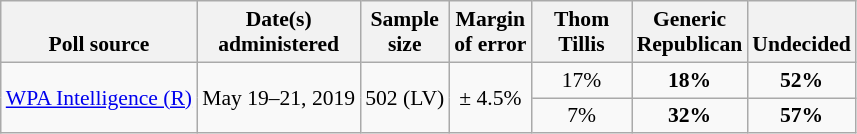<table class="wikitable" style="font-size:90%;text-align:center;">
<tr valign=bottom>
<th>Poll source</th>
<th>Date(s)<br>administered</th>
<th>Sample<br>size</th>
<th>Margin<br>of error</th>
<th style="width:60px;">Thom<br>Tillis</th>
<th style="width:60px;">Generic<br>Republican</th>
<th>Undecided</th>
</tr>
<tr>
<td rowspan=2 style="text-align:left;"><a href='#'>WPA Intelligence (R)</a></td>
<td rowspan=2>May 19–21, 2019</td>
<td rowspan=2>502 (LV)</td>
<td rowspan=2>± 4.5%</td>
<td>17%</td>
<td><strong>18%</strong></td>
<td><strong>52%</strong></td>
</tr>
<tr>
<td>7%</td>
<td><strong>32%</strong></td>
<td><strong>57%</strong></td>
</tr>
</table>
